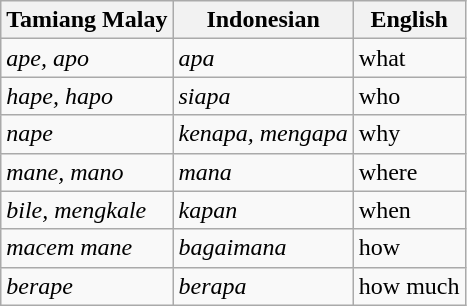<table class="wikitable">
<tr>
<th>Tamiang Malay</th>
<th>Indonesian</th>
<th>English</th>
</tr>
<tr>
<td><em>ape, apo</em></td>
<td><em>apa</em></td>
<td>what</td>
</tr>
<tr>
<td><em>hape, hapo</em></td>
<td><em>siapa</em></td>
<td>who</td>
</tr>
<tr>
<td><em>nape</em></td>
<td><em>kenapa, mengapa</em></td>
<td>why</td>
</tr>
<tr>
<td><em>mane, mano</em></td>
<td><em>mana</em></td>
<td>where</td>
</tr>
<tr>
<td><em>bile, mengkale</em></td>
<td><em>kapan</em></td>
<td>when</td>
</tr>
<tr>
<td><em>macem mane</em></td>
<td><em>bagaimana</em></td>
<td>how</td>
</tr>
<tr>
<td><em>berape</em></td>
<td><em>berapa</em></td>
<td>how much</td>
</tr>
</table>
